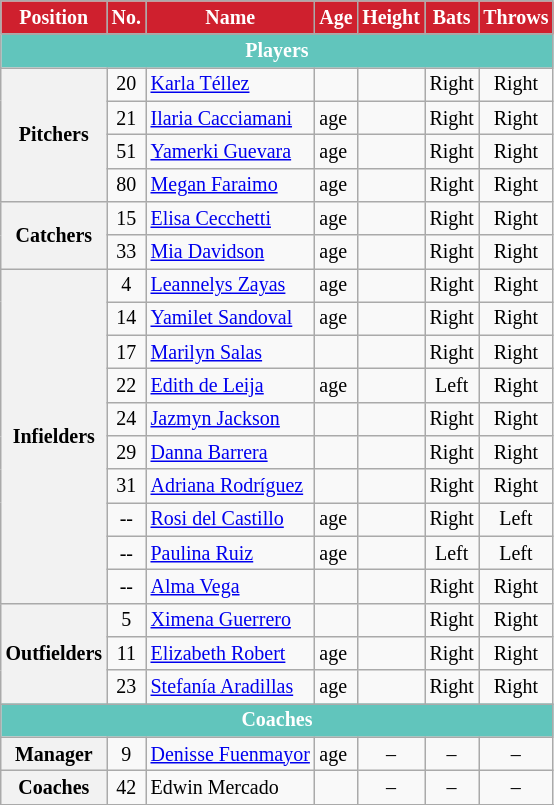<table class="wikitable" style="font-size:smaller">
<tr>
<th style="background-color:#CF202E; color:#FFFFFF;">Position</th>
<th style="background-color:#CF202E; color:#FFFFFF;">No.</th>
<th style="background-color:#CF202E; color:#FFFFFF;">Name</th>
<th style="background-color:#CF202E; color:#FFFFFF;">Age</th>
<th style="background-color:#CF202E; color:#FFFFFF;">Height</th>
<th style="background-color:#CF202E; color:#FFFFFF;">Bats</th>
<th style="background-color:#CF202E; color:#FFFFFF;">Throws</th>
</tr>
<tr>
<th colspan="8" style="background-color:#61C5BC; color:#FFFFFF;">Players</th>
</tr>
<tr>
<th rowspan="4">Pitchers</th>
<td align="center">20</td>
<td> <a href='#'>Karla Téllez</a></td>
<td></td>
<td></td>
<td align="center">Right</td>
<td align="center">Right</td>
</tr>
<tr>
<td align="center">21</td>
<td> <a href='#'>Ilaria Cacciamani</a></td>
<td>age </td>
<td></td>
<td align="center">Right</td>
<td align="center">Right</td>
</tr>
<tr>
<td align="center">51</td>
<td> <a href='#'>Yamerki Guevara</a></td>
<td>age </td>
<td></td>
<td align="center">Right</td>
<td align="center">Right</td>
</tr>
<tr>
<td align="center">80</td>
<td> <a href='#'>Megan Faraimo</a></td>
<td>age </td>
<td></td>
<td align="center">Right</td>
<td align="center">Right</td>
</tr>
<tr>
<th rowspan="2">Catchers</th>
<td align="center">15</td>
<td> <a href='#'>Elisa Cecchetti</a></td>
<td>age </td>
<td></td>
<td align="center">Right</td>
<td align="center">Right</td>
</tr>
<tr>
<td align="center">33</td>
<td> <a href='#'>Mia Davidson</a></td>
<td>age </td>
<td></td>
<td align="center">Right</td>
<td align="center">Right</td>
</tr>
<tr>
<th rowspan="10">Infielders</th>
<td align="center">4</td>
<td> <a href='#'>Leannelys Zayas</a></td>
<td>age </td>
<td></td>
<td align="center">Right</td>
<td align="center">Right</td>
</tr>
<tr>
<td align="center">14</td>
<td> <a href='#'>Yamilet Sandoval</a></td>
<td>age </td>
<td></td>
<td align="center">Right</td>
<td align="center">Right</td>
</tr>
<tr>
<td align="center">17</td>
<td> <a href='#'>Marilyn Salas</a></td>
<td></td>
<td></td>
<td align="center">Right</td>
<td align="center">Right</td>
</tr>
<tr>
<td align="center">22</td>
<td> <a href='#'>Edith de Leija</a></td>
<td>age </td>
<td></td>
<td align="center">Left</td>
<td align="center">Right</td>
</tr>
<tr>
<td align="center">24</td>
<td> <a href='#'>Jazmyn Jackson</a></td>
<td></td>
<td></td>
<td align="center">Right</td>
<td align="center">Right</td>
</tr>
<tr>
<td align="center">29</td>
<td> <a href='#'>Danna Barrera</a></td>
<td></td>
<td></td>
<td align="center">Right</td>
<td align="center">Right</td>
</tr>
<tr>
<td align="center">31</td>
<td> <a href='#'>Adriana Rodríguez</a></td>
<td></td>
<td></td>
<td align="center">Right</td>
<td align="center">Right</td>
</tr>
<tr>
<td align="center">--</td>
<td> <a href='#'>Rosi del Castillo</a></td>
<td>age </td>
<td></td>
<td align="center">Right</td>
<td align="center">Left</td>
</tr>
<tr>
<td align="center">--</td>
<td> <a href='#'>Paulina Ruiz</a></td>
<td>age </td>
<td></td>
<td align="center">Left</td>
<td align="center">Left</td>
</tr>
<tr>
<td align="center">--</td>
<td> <a href='#'>Alma Vega</a></td>
<td></td>
<td></td>
<td align="center">Right</td>
<td align="center">Right</td>
</tr>
<tr>
<th rowspan="3">Outfielders</th>
<td align="center">5</td>
<td> <a href='#'>Ximena Guerrero</a></td>
<td></td>
<td></td>
<td align="center">Right</td>
<td align="center">Right</td>
</tr>
<tr>
<td align="center">11</td>
<td> <a href='#'>Elizabeth Robert</a></td>
<td>age </td>
<td></td>
<td align="center">Right</td>
<td align="center">Right</td>
</tr>
<tr>
<td align="center">23</td>
<td> <a href='#'>Stefanía Aradillas</a></td>
<td>age </td>
<td></td>
<td align="center">Right</td>
<td align="center">Right</td>
</tr>
<tr>
<th colspan="8" style="background-color:#61C5BC; color:#FFFFFF;">Coaches</th>
</tr>
<tr>
<th>Manager</th>
<td align="center">9</td>
<td> <a href='#'>Denisse Fuenmayor</a></td>
<td>age </td>
<td align="center">–</td>
<td align="center">–</td>
<td align="center">–</td>
</tr>
<tr>
<th rowspan="3">Coaches</th>
<td align="center">42</td>
<td> Edwin Mercado</td>
<td></td>
<td align="center">–</td>
<td align="center">–</td>
<td align="center">–</td>
</tr>
<tr>
</tr>
</table>
